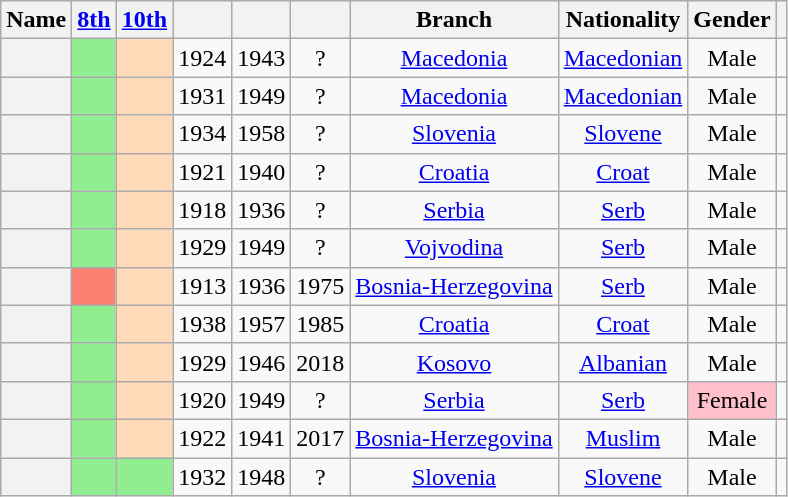<table class="wikitable sortable" style=text-align:center>
<tr>
<th scope="col">Name</th>
<th scope="col"><a href='#'>8th</a></th>
<th scope="col"><a href='#'>10th</a></th>
<th scope="col"></th>
<th scope="col"></th>
<th scope="col"></th>
<th scope="col">Branch</th>
<th scope="col">Nationality</th>
<th scope="col">Gender</th>
<th scope="col" class="unsortable"></th>
</tr>
<tr>
<th align="center" scope="row" style="font-weight:normal;"></th>
<td bgcolor = LightGreen></td>
<td bgcolor = PeachPuff></td>
<td>1924</td>
<td>1943</td>
<td>?</td>
<td><a href='#'>Macedonia</a></td>
<td><a href='#'>Macedonian</a></td>
<td>Male</td>
<td></td>
</tr>
<tr>
<th align="center" scope="row" style="font-weight:normal;"></th>
<td bgcolor = LightGreen></td>
<td bgcolor = PeachPuff></td>
<td>1931</td>
<td>1949</td>
<td>?</td>
<td><a href='#'>Macedonia</a></td>
<td><a href='#'>Macedonian</a></td>
<td>Male</td>
<td></td>
</tr>
<tr>
<th align="center" scope="row" style="font-weight:normal;"></th>
<td bgcolor = LightGreen></td>
<td bgcolor = PeachPuff></td>
<td>1934</td>
<td>1958</td>
<td>?</td>
<td><a href='#'>Slovenia</a></td>
<td><a href='#'>Slovene</a></td>
<td>Male</td>
<td></td>
</tr>
<tr>
<th align="center" scope="row" style="font-weight:normal;"></th>
<td bgcolor = LightGreen></td>
<td bgcolor = PeachPuff></td>
<td>1921</td>
<td>1940</td>
<td>?</td>
<td><a href='#'>Croatia</a></td>
<td><a href='#'>Croat</a></td>
<td>Male</td>
<td></td>
</tr>
<tr>
<th align="center" scope="row" style="font-weight:normal;"></th>
<td bgcolor = LightGreen></td>
<td bgcolor = PeachPuff></td>
<td>1918</td>
<td>1936</td>
<td>?</td>
<td><a href='#'>Serbia</a></td>
<td><a href='#'>Serb</a></td>
<td>Male</td>
<td></td>
</tr>
<tr>
<th align="center" scope="row" style="font-weight:normal;"></th>
<td bgcolor = LightGreen></td>
<td bgcolor = PeachPuff></td>
<td>1929</td>
<td>1949</td>
<td>?</td>
<td><a href='#'>Vojvodina</a></td>
<td><a href='#'>Serb</a></td>
<td>Male</td>
<td></td>
</tr>
<tr>
<th align="center" scope="row" style="font-weight:normal;"></th>
<td bgcolor = Salmon></td>
<td bgcolor = PeachPuff></td>
<td>1913</td>
<td>1936</td>
<td>1975</td>
<td><a href='#'>Bosnia-Herzegovina</a></td>
<td><a href='#'>Serb</a></td>
<td>Male</td>
<td></td>
</tr>
<tr>
<th align="center" scope="row" style="font-weight:normal;"></th>
<td bgcolor = LightGreen></td>
<td bgcolor = PeachPuff></td>
<td>1938</td>
<td>1957</td>
<td>1985</td>
<td><a href='#'>Croatia</a></td>
<td><a href='#'>Croat</a></td>
<td>Male</td>
<td></td>
</tr>
<tr>
<th align="center" scope="row" style="font-weight:normal;"></th>
<td bgcolor = LightGreen></td>
<td bgcolor = PeachPuff></td>
<td>1929</td>
<td>1946</td>
<td>2018</td>
<td><a href='#'>Kosovo</a></td>
<td><a href='#'>Albanian</a></td>
<td>Male</td>
<td></td>
</tr>
<tr>
<th align="center" scope="row" style="font-weight:normal;"></th>
<td bgcolor = LightGreen></td>
<td bgcolor = PeachPuff></td>
<td>1920</td>
<td>1949</td>
<td>?</td>
<td><a href='#'>Serbia</a></td>
<td><a href='#'>Serb</a></td>
<td style="background: Pink">Female</td>
<td></td>
</tr>
<tr>
<th align="center" scope="row" style="font-weight:normal;"></th>
<td bgcolor = LightGreen></td>
<td bgcolor = PeachPuff></td>
<td>1922</td>
<td>1941</td>
<td>2017</td>
<td><a href='#'>Bosnia-Herzegovina</a></td>
<td><a href='#'>Muslim</a></td>
<td>Male</td>
<td></td>
</tr>
<tr>
<th align="center" scope="row" style="font-weight:normal;"></th>
<td bgcolor = LightGreen></td>
<td bgcolor = LightGreen></td>
<td>1932</td>
<td>1948</td>
<td>?</td>
<td><a href='#'>Slovenia</a></td>
<td><a href='#'>Slovene</a></td>
<td>Male</td>
<td></td>
</tr>
</table>
